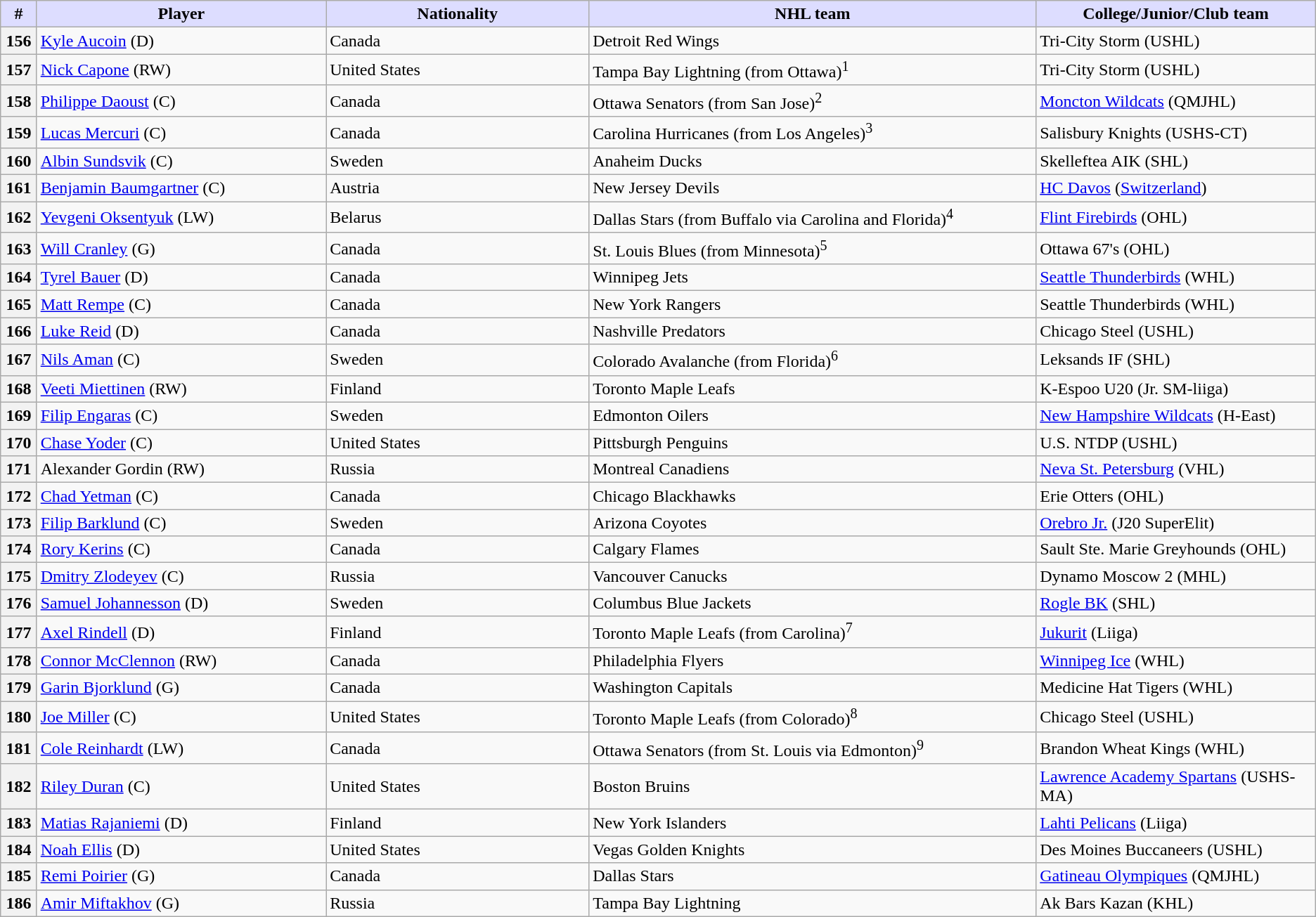<table class="wikitable">
<tr>
<th style="background:#ddf; width:2.75%;">#</th>
<th style="background:#ddf; width:22.0%;">Player</th>
<th style="background:#ddf; width:20.0%;">Nationality</th>
<th style="background:#ddf; width:34.0%;">NHL team</th>
<th style="background:#ddf; width:100.0%;">College/Junior/Club team</th>
</tr>
<tr>
<th>156</th>
<td><a href='#'>Kyle Aucoin</a> (D)</td>
<td> Canada</td>
<td>Detroit Red Wings</td>
<td>Tri-City Storm (USHL)</td>
</tr>
<tr>
<th>157</th>
<td><a href='#'>Nick Capone</a> (RW)</td>
<td> United States</td>
<td>Tampa Bay Lightning (from Ottawa)<sup>1</sup></td>
<td>Tri-City Storm (USHL)</td>
</tr>
<tr>
<th>158</th>
<td><a href='#'>Philippe Daoust</a> (C)</td>
<td> Canada</td>
<td>Ottawa Senators (from San Jose)<sup>2</sup></td>
<td><a href='#'>Moncton Wildcats</a> (QMJHL)</td>
</tr>
<tr>
<th>159</th>
<td><a href='#'>Lucas Mercuri</a> (C)</td>
<td> Canada</td>
<td>Carolina Hurricanes (from Los Angeles)<sup>3</sup></td>
<td>Salisbury Knights (USHS-CT)</td>
</tr>
<tr>
<th>160</th>
<td><a href='#'>Albin Sundsvik</a> (C)</td>
<td> Sweden</td>
<td>Anaheim Ducks</td>
<td>Skelleftea AIK (SHL)</td>
</tr>
<tr>
<th>161</th>
<td><a href='#'>Benjamin Baumgartner</a> (C)</td>
<td> Austria</td>
<td>New Jersey Devils</td>
<td><a href='#'>HC Davos</a> (<a href='#'>Switzerland</a>)</td>
</tr>
<tr>
<th>162</th>
<td><a href='#'>Yevgeni Oksentyuk</a> (LW)</td>
<td> Belarus</td>
<td>Dallas Stars (from Buffalo via Carolina and Florida)<sup>4</sup></td>
<td><a href='#'>Flint Firebirds</a> (OHL)</td>
</tr>
<tr>
<th>163</th>
<td><a href='#'>Will Cranley</a> (G)</td>
<td> Canada</td>
<td>St. Louis Blues (from Minnesota)<sup>5</sup></td>
<td>Ottawa 67's (OHL)</td>
</tr>
<tr>
<th>164</th>
<td><a href='#'>Tyrel Bauer</a> (D)</td>
<td> Canada</td>
<td>Winnipeg Jets</td>
<td><a href='#'>Seattle Thunderbirds</a> (WHL)</td>
</tr>
<tr>
<th>165</th>
<td><a href='#'>Matt Rempe</a> (C)</td>
<td> Canada</td>
<td>New York Rangers</td>
<td>Seattle Thunderbirds (WHL)</td>
</tr>
<tr>
<th>166</th>
<td><a href='#'>Luke Reid</a> (D)</td>
<td> Canada</td>
<td>Nashville Predators</td>
<td>Chicago Steel (USHL)</td>
</tr>
<tr>
<th>167</th>
<td><a href='#'>Nils Aman</a> (C)</td>
<td> Sweden</td>
<td>Colorado Avalanche (from Florida)<sup>6</sup></td>
<td>Leksands IF (SHL)</td>
</tr>
<tr>
<th>168</th>
<td><a href='#'>Veeti Miettinen</a> (RW)</td>
<td> Finland</td>
<td>Toronto Maple Leafs</td>
<td>K-Espoo U20 (Jr. SM-liiga)</td>
</tr>
<tr>
<th>169</th>
<td><a href='#'>Filip Engaras</a> (C)</td>
<td> Sweden</td>
<td>Edmonton Oilers</td>
<td><a href='#'>New Hampshire Wildcats</a> (H-East)</td>
</tr>
<tr>
<th>170</th>
<td><a href='#'>Chase Yoder</a> (C)</td>
<td> United States</td>
<td>Pittsburgh Penguins</td>
<td>U.S. NTDP (USHL)</td>
</tr>
<tr>
<th>171</th>
<td>Alexander Gordin (RW)</td>
<td> Russia</td>
<td>Montreal Canadiens</td>
<td><a href='#'>Neva St. Petersburg</a> (VHL)</td>
</tr>
<tr>
<th>172</th>
<td><a href='#'>Chad Yetman</a> (C)</td>
<td> Canada</td>
<td>Chicago Blackhawks</td>
<td>Erie Otters (OHL)</td>
</tr>
<tr>
<th>173</th>
<td><a href='#'>Filip Barklund</a> (C)</td>
<td> Sweden</td>
<td>Arizona Coyotes</td>
<td><a href='#'>Orebro Jr.</a> (J20 SuperElit)</td>
</tr>
<tr>
<th>174</th>
<td><a href='#'>Rory Kerins</a> (C)</td>
<td> Canada</td>
<td>Calgary Flames</td>
<td>Sault Ste. Marie Greyhounds (OHL)</td>
</tr>
<tr>
<th>175</th>
<td><a href='#'>Dmitry Zlodeyev</a> (C)</td>
<td> Russia</td>
<td>Vancouver Canucks</td>
<td>Dynamo Moscow 2 (MHL)</td>
</tr>
<tr>
<th>176</th>
<td><a href='#'>Samuel Johannesson</a> (D)</td>
<td> Sweden</td>
<td>Columbus Blue Jackets</td>
<td><a href='#'>Rogle BK</a> (SHL)</td>
</tr>
<tr>
<th>177</th>
<td><a href='#'>Axel Rindell</a> (D)</td>
<td> Finland</td>
<td>Toronto Maple Leafs (from Carolina)<sup>7</sup></td>
<td><a href='#'>Jukurit</a> (Liiga)</td>
</tr>
<tr>
<th>178</th>
<td><a href='#'>Connor McClennon</a> (RW)</td>
<td> Canada</td>
<td>Philadelphia Flyers</td>
<td><a href='#'>Winnipeg Ice</a> (WHL)</td>
</tr>
<tr>
<th>179</th>
<td><a href='#'>Garin Bjorklund</a> (G)</td>
<td> Canada</td>
<td>Washington Capitals</td>
<td>Medicine Hat Tigers (WHL)</td>
</tr>
<tr>
<th>180</th>
<td><a href='#'>Joe Miller</a> (C)</td>
<td> United States</td>
<td>Toronto Maple Leafs (from Colorado)<sup>8</sup></td>
<td>Chicago Steel (USHL)</td>
</tr>
<tr>
<th>181</th>
<td><a href='#'>Cole Reinhardt</a> (LW)</td>
<td> Canada</td>
<td>Ottawa Senators (from St. Louis via Edmonton)<sup>9</sup></td>
<td>Brandon Wheat Kings (WHL)</td>
</tr>
<tr>
<th>182</th>
<td><a href='#'>Riley Duran</a> (C)</td>
<td> United States</td>
<td>Boston Bruins</td>
<td><a href='#'>Lawrence Academy Spartans</a> (USHS-MA)</td>
</tr>
<tr>
<th>183</th>
<td><a href='#'>Matias Rajaniemi</a> (D)</td>
<td> Finland</td>
<td>New York Islanders</td>
<td><a href='#'>Lahti Pelicans</a> (Liiga)</td>
</tr>
<tr>
<th>184</th>
<td><a href='#'>Noah Ellis</a> (D)</td>
<td> United States</td>
<td>Vegas Golden Knights</td>
<td>Des Moines Buccaneers (USHL)</td>
</tr>
<tr>
<th>185</th>
<td><a href='#'>Remi Poirier</a> (G)</td>
<td> Canada</td>
<td>Dallas Stars</td>
<td><a href='#'>Gatineau Olympiques</a> (QMJHL)</td>
</tr>
<tr>
<th>186</th>
<td><a href='#'>Amir Miftakhov</a> (G)</td>
<td> Russia</td>
<td>Tampa Bay Lightning</td>
<td>Ak Bars Kazan (KHL)</td>
</tr>
</table>
